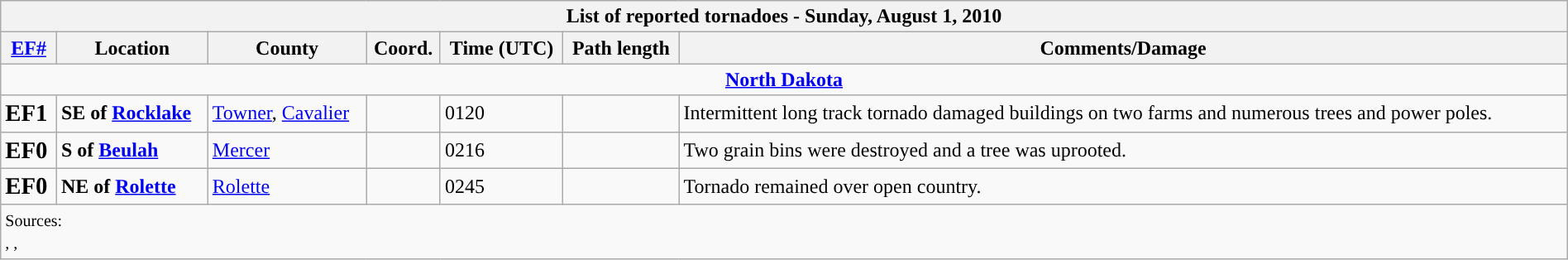<table class="wikitable collapsible" width="100%">
<tr>
<th colspan="7">List of reported tornadoes - Sunday, August 1, 2010</th>
</tr>
<tr>
<th><a href='#'>EF#</a></th>
<th>Location</th>
<th>County</th>
<th>Coord.</th>
<th>Time (UTC)</th>
<th>Path length</th>
<th>Comments/Damage</th>
</tr>
<tr>
<td colspan="7" align=center><strong><a href='#'>North Dakota</a></strong></td>
</tr>
<tr>
<td><big><strong>EF1</strong></big></td>
<td><strong>SE of <a href='#'>Rocklake</a></strong></td>
<td><a href='#'>Towner</a>, <a href='#'>Cavalier</a></td>
<td></td>
<td>0120</td>
<td></td>
<td>Intermittent long track tornado damaged buildings on two farms and numerous trees and power poles.</td>
</tr>
<tr>
<td><big><strong>EF0</strong></big></td>
<td><strong>S of <a href='#'>Beulah</a></strong></td>
<td><a href='#'>Mercer</a></td>
<td></td>
<td>0216</td>
<td></td>
<td>Two grain bins were destroyed and a tree was uprooted.</td>
</tr>
<tr>
<td><big><strong>EF0</strong></big></td>
<td><strong>NE of <a href='#'>Rolette</a></strong></td>
<td><a href='#'>Rolette</a></td>
<td></td>
<td>0245</td>
<td></td>
<td>Tornado remained over open country.</td>
</tr>
<tr>
<td colspan="7"><small>Sources:<br>, , </small></td>
</tr>
</table>
